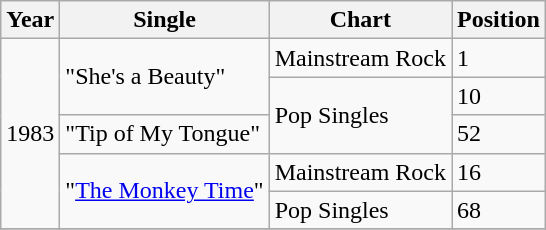<table class="wikitable" border="1">
<tr>
<th>Year</th>
<th>Single</th>
<th>Chart</th>
<th>Position</th>
</tr>
<tr>
<td rowspan="5">1983</td>
<td rowspan="2">"She's a Beauty"</td>
<td>Mainstream Rock</td>
<td>1</td>
</tr>
<tr>
<td rowspan="2">Pop Singles</td>
<td>10</td>
</tr>
<tr>
<td>"Tip of My Tongue"</td>
<td>52</td>
</tr>
<tr>
<td rowspan="2">"<a href='#'>The Monkey Time</a>"</td>
<td>Mainstream Rock</td>
<td>16</td>
</tr>
<tr>
<td>Pop Singles</td>
<td>68</td>
</tr>
<tr>
</tr>
</table>
